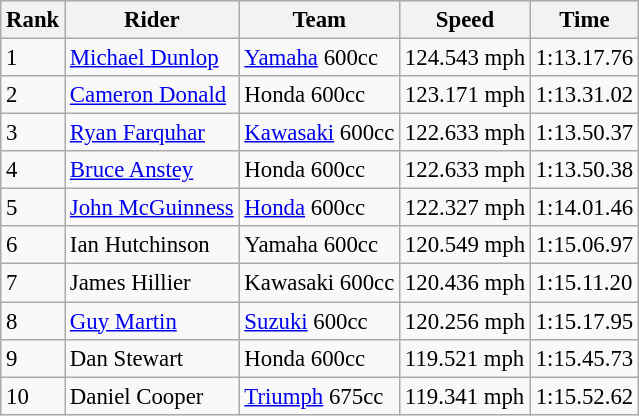<table class="wikitable" style="font-size: 95%;">
<tr style="background:#efefef;">
<th>Rank</th>
<th>Rider</th>
<th>Team</th>
<th>Speed</th>
<th>Time</th>
</tr>
<tr>
<td>1</td>
<td> <a href='#'>Michael Dunlop</a></td>
<td><a href='#'>Yamaha</a> 600cc</td>
<td>124.543 mph</td>
<td>1:13.17.76</td>
</tr>
<tr>
<td>2</td>
<td> <a href='#'>Cameron Donald</a></td>
<td>Honda 600cc</td>
<td>123.171 mph</td>
<td>1:13.31.02</td>
</tr>
<tr>
<td>3</td>
<td> <a href='#'>Ryan Farquhar</a></td>
<td><a href='#'>Kawasaki</a> 600cc</td>
<td>122.633 mph</td>
<td>1:13.50.37</td>
</tr>
<tr>
<td>4</td>
<td> <a href='#'>Bruce Anstey</a></td>
<td>Honda 600cc</td>
<td>122.633 mph</td>
<td>1:13.50.38</td>
</tr>
<tr>
<td>5</td>
<td> <a href='#'>John McGuinness</a></td>
<td><a href='#'>Honda</a> 600cc</td>
<td>122.327 mph</td>
<td>1:14.01.46</td>
</tr>
<tr>
<td>6</td>
<td> Ian Hutchinson</td>
<td>Yamaha 600cc</td>
<td>120.549 mph</td>
<td>1:15.06.97</td>
</tr>
<tr>
<td>7</td>
<td> James Hillier</td>
<td>Kawasaki 600cc</td>
<td>120.436 mph</td>
<td>1:15.11.20</td>
</tr>
<tr>
<td>8</td>
<td> <a href='#'>Guy Martin</a></td>
<td><a href='#'>Suzuki</a> 600cc</td>
<td>120.256 mph</td>
<td>1:15.17.95</td>
</tr>
<tr>
<td>9</td>
<td> Dan Stewart</td>
<td>Honda 600cc</td>
<td>119.521 mph</td>
<td>1:15.45.73</td>
</tr>
<tr>
<td>10</td>
<td> Daniel Cooper</td>
<td><a href='#'>Triumph</a> 675cc</td>
<td>119.341 mph</td>
<td>1:15.52.62</td>
</tr>
</table>
